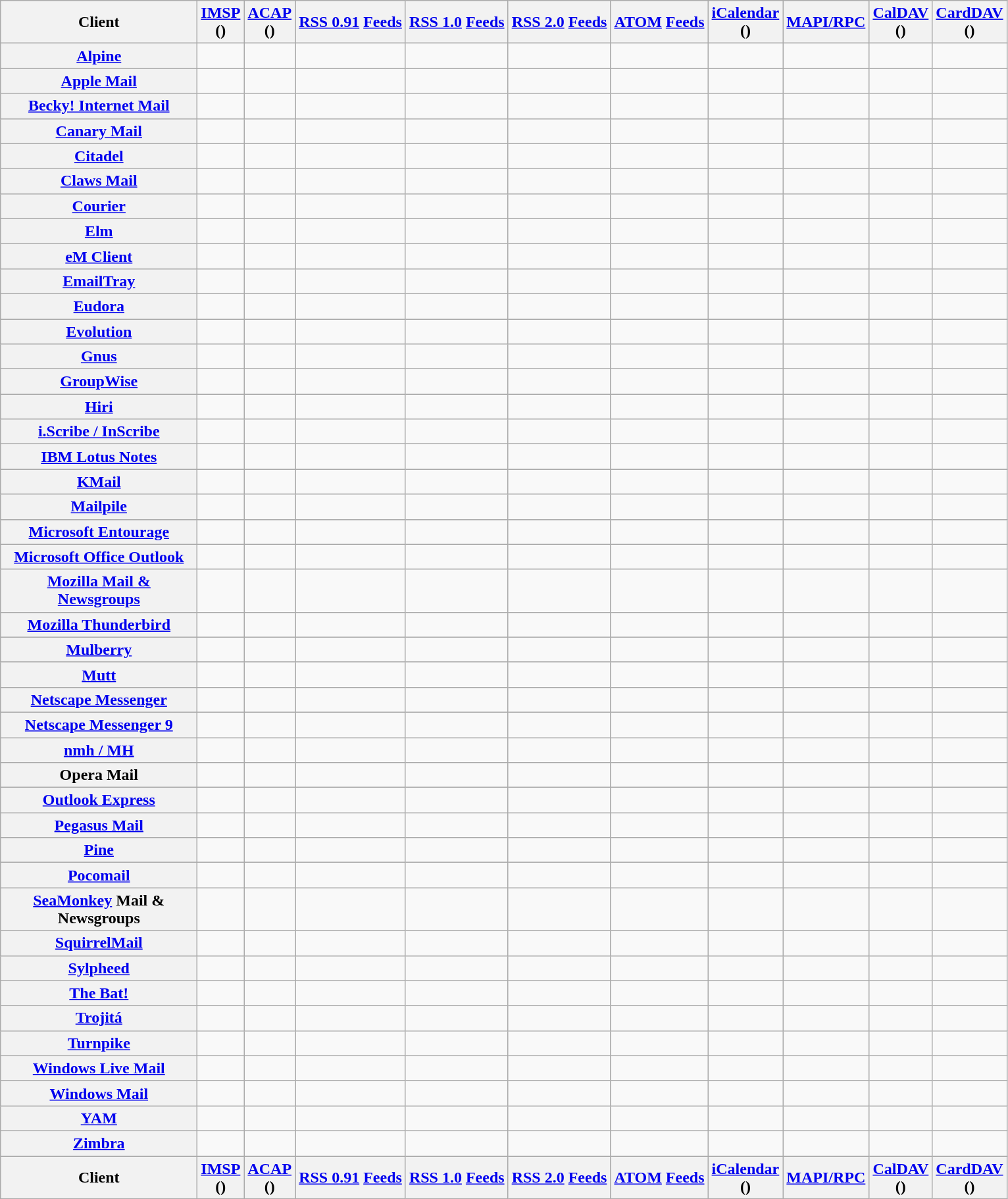<table class="wikitable sortable sort-under sticky-header">
<tr>
<th style="width:12em">Client</th>
<th><a href='#'>IMSP</a><br>()</th>
<th><a href='#'>ACAP</a><br>()</th>
<th><a href='#'>RSS 0.91</a> <a href='#'>Feeds</a></th>
<th><a href='#'>RSS 1.0</a> <a href='#'>Feeds</a></th>
<th><a href='#'>RSS 2.0</a> <a href='#'>Feeds</a></th>
<th><a href='#'>ATOM</a> <a href='#'>Feeds</a></th>
<th><a href='#'>iCalendar</a><br>()</th>
<th><a href='#'>MAPI/RPC</a></th>
<th><a href='#'>CalDAV</a><br>()</th>
<th><a href='#'>CardDAV</a><br>()</th>
</tr>
<tr>
<th><a href='#'>Alpine</a></th>
<td></td>
<td></td>
<td></td>
<td></td>
<td></td>
<td></td>
<td></td>
<td></td>
<td></td>
<td></td>
</tr>
<tr>
<th><a href='#'>Apple Mail</a></th>
<td></td>
<td></td>
<td></td>
<td></td>
<td></td>
<td></td>
<td></td>
<td></td>
<td></td>
<td></td>
</tr>
<tr>
<th><a href='#'>Becky! Internet Mail</a></th>
<td></td>
<td></td>
<td> </td>
<td> </td>
<td> </td>
<td> </td>
<td></td>
<td></td>
<td></td>
<td></td>
</tr>
<tr>
<th><a href='#'>Canary Mail</a></th>
<td></td>
<td></td>
<td></td>
<td></td>
<td></td>
<td></td>
<td></td>
<td></td>
<td></td>
<td></td>
</tr>
<tr>
<th><a href='#'>Citadel</a></th>
<td></td>
<td></td>
<td></td>
<td></td>
<td></td>
<td></td>
<td></td>
<td></td>
<td></td>
<td></td>
</tr>
<tr>
<th><a href='#'>Claws Mail</a></th>
<td></td>
<td></td>
<td></td>
<td> </td>
<td> </td>
<td> </td>
<td> </td>
<td></td>
<td></td>
<td></td>
</tr>
<tr>
<th><a href='#'>Courier</a></th>
<td></td>
<td></td>
<td></td>
<td></td>
<td></td>
<td></td>
<td></td>
<td></td>
<td></td>
<td></td>
</tr>
<tr>
<th><a href='#'>Elm</a></th>
<td></td>
<td></td>
<td></td>
<td></td>
<td></td>
<td></td>
<td></td>
<td></td>
<td></td>
<td></td>
</tr>
<tr>
<th><a href='#'>eM Client</a></th>
<td></td>
<td></td>
<td></td>
<td></td>
<td></td>
<td></td>
<td></td>
<td></td>
<td></td>
<td></td>
</tr>
<tr>
<th><a href='#'>EmailTray</a></th>
<td></td>
<td></td>
<td></td>
<td></td>
<td></td>
<td></td>
<td></td>
<td></td>
<td></td>
<td></td>
</tr>
<tr>
<th><a href='#'>Eudora</a></th>
<td></td>
<td></td>
<td></td>
<td></td>
<td></td>
<td></td>
<td></td>
<td></td>
<td></td>
<td></td>
</tr>
<tr>
<th><a href='#'>Evolution</a></th>
<td></td>
<td></td>
<td> </td>
<td> </td>
<td> </td>
<td></td>
<td></td>
<td></td>
<td></td>
<td></td>
</tr>
<tr>
<th><a href='#'>Gnus</a></th>
<td></td>
<td></td>
<td></td>
<td></td>
<td></td>
<td></td>
<td></td>
<td></td>
<td></td>
<td></td>
</tr>
<tr>
<th><a href='#'>GroupWise</a></th>
<td></td>
<td></td>
<td></td>
<td></td>
<td></td>
<td></td>
<td></td>
<td></td>
<td></td>
<td></td>
</tr>
<tr>
<th><a href='#'>Hiri</a></th>
<td></td>
<td></td>
<td></td>
<td></td>
<td></td>
<td></td>
<td></td>
<td></td>
<td></td>
<td></td>
</tr>
<tr>
<th><a href='#'>i.Scribe / InScribe</a></th>
<td></td>
<td></td>
<td></td>
<td></td>
<td></td>
<td></td>
<td></td>
<td></td>
<td></td>
<td></td>
</tr>
<tr>
<th><a href='#'>IBM Lotus Notes</a></th>
<td></td>
<td></td>
<td> </td>
<td></td>
<td></td>
<td></td>
<td></td>
<td></td>
<td></td>
<td></td>
</tr>
<tr>
<th><a href='#'>KMail</a></th>
<td></td>
<td></td>
<td> </td>
<td> </td>
<td> </td>
<td> </td>
<td> </td>
<td></td>
<td></td>
<td></td>
</tr>
<tr>
<th><a href='#'>Mailpile</a></th>
<td></td>
<td></td>
<td></td>
<td></td>
<td></td>
<td></td>
<td></td>
<td></td>
<td></td>
<td></td>
</tr>
<tr>
<th><a href='#'>Microsoft Entourage</a></th>
<td></td>
<td></td>
<td></td>
<td></td>
<td></td>
<td></td>
<td></td>
<td></td>
<td></td>
<td></td>
</tr>
<tr>
<th><a href='#'>Microsoft Office Outlook</a></th>
<td></td>
<td></td>
<td> </td>
<td> </td>
<td> </td>
<td> </td>
<td> </td>
<td></td>
<td></td>
<td></td>
</tr>
<tr>
<th><a href='#'>Mozilla Mail & Newsgroups</a></th>
<td></td>
<td></td>
<td></td>
<td></td>
<td></td>
<td></td>
<td></td>
<td></td>
<td></td>
<td></td>
</tr>
<tr>
<th><a href='#'>Mozilla Thunderbird</a></th>
<td></td>
<td></td>
<td></td>
<td></td>
<td></td>
<td></td>
<td> </td>
<td> </td>
<td></td>
<td></td>
</tr>
<tr>
<th><a href='#'>Mulberry</a></th>
<td></td>
<td></td>
<td></td>
<td></td>
<td></td>
<td></td>
<td></td>
<td></td>
<td></td>
<td></td>
</tr>
<tr>
<th><a href='#'>Mutt</a></th>
<td></td>
<td></td>
<td></td>
<td></td>
<td></td>
<td></td>
<td></td>
<td></td>
<td></td>
<td></td>
</tr>
<tr>
<th><a href='#'>Netscape Messenger</a></th>
<td></td>
<td></td>
<td></td>
<td></td>
<td></td>
<td></td>
<td></td>
<td></td>
<td></td>
<td></td>
</tr>
<tr>
<th><a href='#'>Netscape Messenger 9</a></th>
<td></td>
<td></td>
<td></td>
<td></td>
<td></td>
<td></td>
<td></td>
<td></td>
<td></td>
<td></td>
</tr>
<tr>
<th><a href='#'>nmh / MH</a></th>
<td></td>
<td></td>
<td></td>
<td></td>
<td></td>
<td></td>
<td></td>
<td></td>
<td></td>
<td></td>
</tr>
<tr>
<th>Opera Mail</th>
<td></td>
<td></td>
<td></td>
<td></td>
<td></td>
<td></td>
<td></td>
<td></td>
<td></td>
<td></td>
</tr>
<tr>
<th><a href='#'>Outlook Express</a></th>
<td></td>
<td></td>
<td></td>
<td></td>
<td></td>
<td></td>
<td></td>
<td></td>
<td></td>
<td></td>
</tr>
<tr>
<th><a href='#'>Pegasus Mail</a></th>
<td></td>
<td></td>
<td> </td>
<td> </td>
<td> </td>
<td></td>
<td></td>
<td></td>
<td></td>
<td></td>
</tr>
<tr>
<th><a href='#'>Pine</a></th>
<td></td>
<td></td>
<td></td>
<td></td>
<td></td>
<td></td>
<td></td>
<td></td>
<td></td>
<td></td>
</tr>
<tr>
<th><a href='#'>Pocomail</a></th>
<td></td>
<td></td>
<td></td>
<td></td>
<td></td>
<td></td>
<td></td>
<td></td>
<td></td>
<td></td>
</tr>
<tr>
<th><a href='#'>SeaMonkey</a> Mail & Newsgroups</th>
<td></td>
<td></td>
<td></td>
<td></td>
<td></td>
<td></td>
<td> </td>
<td></td>
<td></td>
<td></td>
</tr>
<tr>
<th><a href='#'>SquirrelMail</a></th>
<td></td>
<td></td>
<td></td>
<td></td>
<td></td>
<td></td>
<td></td>
<td></td>
<td></td>
<td></td>
</tr>
<tr>
<th><a href='#'>Sylpheed</a></th>
<td></td>
<td></td>
<td></td>
<td></td>
<td></td>
<td></td>
<td></td>
<td></td>
<td></td>
<td></td>
</tr>
<tr>
<th><a href='#'>The Bat!</a></th>
<td></td>
<td></td>
<td> </td>
<td> </td>
<td> </td>
<td> </td>
<td></td>
<td></td>
<td></td>
<td></td>
</tr>
<tr>
<th><a href='#'>Trojitá</a></th>
<td></td>
<td></td>
<td></td>
<td></td>
<td></td>
<td></td>
<td></td>
<td></td>
<td></td>
<td></td>
</tr>
<tr>
<th><a href='#'>Turnpike</a></th>
<td></td>
<td></td>
<td></td>
<td></td>
<td></td>
<td></td>
<td></td>
<td></td>
<td></td>
<td></td>
</tr>
<tr>
<th><a href='#'>Windows Live Mail</a></th>
<td></td>
<td></td>
<td></td>
<td></td>
<td></td>
<td></td>
<td></td>
<td></td>
<td></td>
<td></td>
</tr>
<tr>
<th><a href='#'>Windows Mail</a></th>
<td></td>
<td></td>
<td></td>
<td></td>
<td></td>
<td></td>
<td></td>
<td></td>
<td></td>
<td></td>
</tr>
<tr>
<th><a href='#'>YAM</a></th>
<td></td>
<td></td>
<td></td>
<td></td>
<td></td>
<td></td>
<td></td>
<td></td>
<td></td>
<td></td>
</tr>
<tr>
<th><a href='#'>Zimbra</a></th>
<td></td>
<td></td>
<td></td>
<td></td>
<td></td>
<td></td>
<td></td>
<td></td>
<td></td>
<td></td>
</tr>
<tr class="sortbottom">
<th>Client</th>
<th><a href='#'>IMSP</a><br>()</th>
<th><a href='#'>ACAP</a><br>()</th>
<th><a href='#'>RSS 0.91</a> <a href='#'>Feeds</a></th>
<th><a href='#'>RSS 1.0</a> <a href='#'>Feeds</a></th>
<th><a href='#'>RSS 2.0</a> <a href='#'>Feeds</a></th>
<th><a href='#'>ATOM</a> <a href='#'>Feeds</a></th>
<th><a href='#'>iCalendar</a><br>()</th>
<th><a href='#'>MAPI/RPC</a></th>
<th><a href='#'>CalDAV</a><br>()</th>
<th><a href='#'>CardDAV</a><br>()</th>
</tr>
</table>
